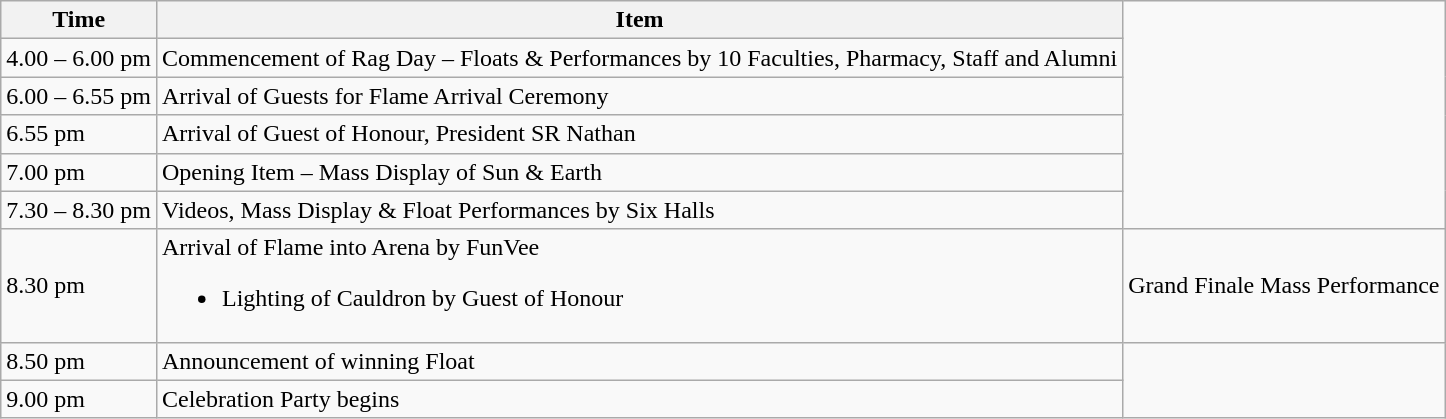<table class="wikitable">
<tr>
<th>Time</th>
<th>Item</th>
</tr>
<tr>
<td>4.00 – 6.00 pm</td>
<td>Commencement of Rag Day – Floats & Performances by 10 Faculties, Pharmacy, Staff and Alumni</td>
</tr>
<tr>
<td>6.00 – 6.55 pm</td>
<td>Arrival of Guests for Flame Arrival Ceremony</td>
</tr>
<tr>
<td>6.55 pm</td>
<td>Arrival of Guest of Honour, President SR Nathan</td>
</tr>
<tr>
<td>7.00 pm</td>
<td>Opening Item – Mass Display of Sun & Earth</td>
</tr>
<tr>
<td>7.30 – 8.30 pm</td>
<td>Videos, Mass Display & Float Performances by Six Halls</td>
</tr>
<tr>
<td>8.30 pm</td>
<td>Arrival of Flame into Arena by FunVee<br><ul><li>Lighting of Cauldron by Guest of Honour</li></ul></td>
<td>Grand Finale Mass Performance</td>
</tr>
<tr>
<td>8.50 pm</td>
<td>Announcement of winning Float</td>
</tr>
<tr>
<td>9.00 pm</td>
<td>Celebration Party begins</td>
</tr>
</table>
